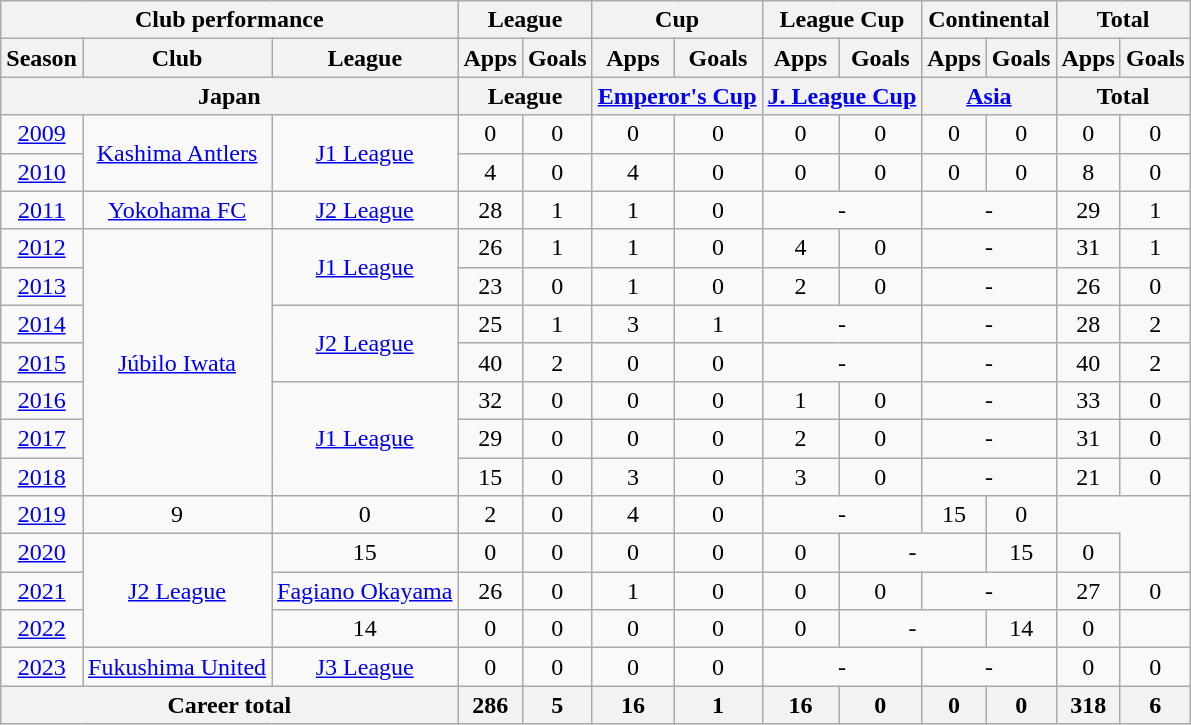<table class="wikitable" style="text-align:center;">
<tr>
<th colspan=3>Club performance</th>
<th colspan=2>League</th>
<th colspan=2>Cup</th>
<th colspan=2>League Cup</th>
<th colspan=2>Continental</th>
<th colspan=2>Total</th>
</tr>
<tr>
<th>Season</th>
<th>Club</th>
<th>League</th>
<th>Apps</th>
<th>Goals</th>
<th>Apps</th>
<th>Goals</th>
<th>Apps</th>
<th>Goals</th>
<th>Apps</th>
<th>Goals</th>
<th>Apps</th>
<th>Goals</th>
</tr>
<tr>
<th colspan=3>Japan</th>
<th colspan=2>League</th>
<th colspan=2><a href='#'>Emperor's Cup</a></th>
<th colspan=2><a href='#'>J. League Cup</a></th>
<th colspan=2><a href='#'>Asia</a></th>
<th colspan=2>Total</th>
</tr>
<tr>
<td><a href='#'>2009</a></td>
<td rowspan="2"><a href='#'>Kashima Antlers</a></td>
<td rowspan="2"><a href='#'>J1 League</a></td>
<td>0</td>
<td>0</td>
<td>0</td>
<td>0</td>
<td>0</td>
<td>0</td>
<td>0</td>
<td>0</td>
<td>0</td>
<td>0</td>
</tr>
<tr>
<td><a href='#'>2010</a></td>
<td>4</td>
<td>0</td>
<td>4</td>
<td>0</td>
<td>0</td>
<td>0</td>
<td>0</td>
<td>0</td>
<td>8</td>
<td>0</td>
</tr>
<tr>
<td><a href='#'>2011</a></td>
<td><a href='#'>Yokohama FC</a></td>
<td><a href='#'>J2 League</a></td>
<td>28</td>
<td>1</td>
<td>1</td>
<td>0</td>
<td colspan="2">-</td>
<td colspan="2">-</td>
<td>29</td>
<td>1</td>
</tr>
<tr>
<td><a href='#'>2012</a></td>
<td rowspan="7"><a href='#'>Júbilo Iwata</a></td>
<td rowspan="2"><a href='#'>J1 League</a></td>
<td>26</td>
<td>1</td>
<td>1</td>
<td>0</td>
<td>4</td>
<td>0</td>
<td colspan="2">-</td>
<td>31</td>
<td>1</td>
</tr>
<tr>
<td><a href='#'>2013</a></td>
<td>23</td>
<td>0</td>
<td>1</td>
<td>0</td>
<td>2</td>
<td>0</td>
<td colspan="2">-</td>
<td>26</td>
<td>0</td>
</tr>
<tr>
<td><a href='#'>2014</a></td>
<td rowspan="2"><a href='#'>J2 League</a></td>
<td>25</td>
<td>1</td>
<td>3</td>
<td>1</td>
<td colspan="2">-</td>
<td colspan="2">-</td>
<td>28</td>
<td>2</td>
</tr>
<tr>
<td><a href='#'>2015</a></td>
<td>40</td>
<td>2</td>
<td>0</td>
<td>0</td>
<td colspan="2">-</td>
<td colspan="2">-</td>
<td>40</td>
<td>2</td>
</tr>
<tr>
<td><a href='#'>2016</a></td>
<td rowspan="3"><a href='#'>J1 League</a></td>
<td>32</td>
<td>0</td>
<td>0</td>
<td>0</td>
<td>1</td>
<td>0</td>
<td colspan="2">-</td>
<td>33</td>
<td>0</td>
</tr>
<tr>
<td><a href='#'>2017</a></td>
<td>29</td>
<td>0</td>
<td>0</td>
<td>0</td>
<td>2</td>
<td>0</td>
<td colspan="2">-</td>
<td>31</td>
<td>0</td>
</tr>
<tr>
<td><a href='#'>2018</a></td>
<td>15</td>
<td>0</td>
<td>3</td>
<td>0</td>
<td>3</td>
<td>0</td>
<td colspan="2">-</td>
<td>21</td>
<td>0</td>
</tr>
<tr>
<td><a href='#'>2019</a></td>
<td>9</td>
<td>0</td>
<td>2</td>
<td>0</td>
<td>4</td>
<td>0</td>
<td colspan="2">-</td>
<td>15</td>
<td>0</td>
</tr>
<tr>
<td><a href='#'>2020</a></td>
<td rowspan="3"><a href='#'>J2 League</a></td>
<td>15</td>
<td>0</td>
<td>0</td>
<td>0</td>
<td>0</td>
<td>0</td>
<td colspan="2">-</td>
<td>15</td>
<td>0</td>
</tr>
<tr>
<td><a href='#'>2021</a></td>
<td rowspan"2"><a href='#'>Fagiano Okayama</a></td>
<td>26</td>
<td>0</td>
<td>1</td>
<td>0</td>
<td>0</td>
<td>0</td>
<td colspan="2">-</td>
<td>27</td>
<td>0</td>
</tr>
<tr>
<td><a href='#'>2022</a></td>
<td>14</td>
<td>0</td>
<td>0</td>
<td>0</td>
<td>0</td>
<td>0</td>
<td colspan="2">-</td>
<td>14</td>
<td>0</td>
</tr>
<tr>
<td><a href='#'>2023</a></td>
<td><a href='#'>Fukushima United</a></td>
<td><a href='#'>J3 League</a></td>
<td>0</td>
<td>0</td>
<td>0</td>
<td>0</td>
<td colspan="2">-</td>
<td colspan="2">-</td>
<td>0</td>
<td>0</td>
</tr>
<tr>
<th colspan=3>Career total</th>
<th>286</th>
<th>5</th>
<th>16</th>
<th>1</th>
<th>16</th>
<th>0</th>
<th>0</th>
<th>0</th>
<th>318</th>
<th>6</th>
</tr>
</table>
